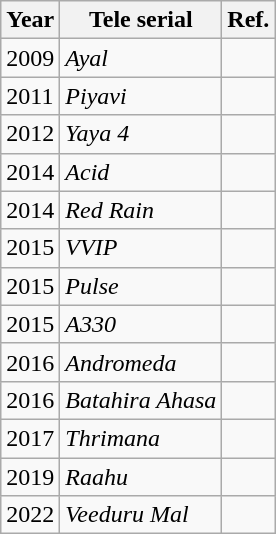<table class="wikitable">
<tr>
<th>Year</th>
<th>Tele serial</th>
<th>Ref.</th>
</tr>
<tr>
<td>2009</td>
<td><em>Ayal</em></td>
<td></td>
</tr>
<tr>
<td>2011</td>
<td><em>Piyavi</em></td>
<td></td>
</tr>
<tr>
<td>2012</td>
<td><em>Yaya 4</em></td>
<td></td>
</tr>
<tr>
<td>2014</td>
<td><em>Acid</em></td>
<td></td>
</tr>
<tr>
<td>2014</td>
<td><em>Red Rain</em></td>
<td></td>
</tr>
<tr>
<td>2015</td>
<td><em>VVIP</em></td>
<td></td>
</tr>
<tr>
<td>2015</td>
<td><em>Pulse</em></td>
<td></td>
</tr>
<tr>
<td>2015</td>
<td><em>A330</em></td>
<td></td>
</tr>
<tr>
<td>2016</td>
<td><em>Andromeda</em></td>
<td></td>
</tr>
<tr>
<td>2016</td>
<td><em>Batahira Ahasa</em></td>
<td></td>
</tr>
<tr>
<td>2017</td>
<td><em>Thrimana</em></td>
<td></td>
</tr>
<tr>
<td>2019</td>
<td><em>Raahu</em></td>
<td></td>
</tr>
<tr>
<td>2022</td>
<td><em>Veeduru Mal</em></td>
<td></td>
</tr>
</table>
